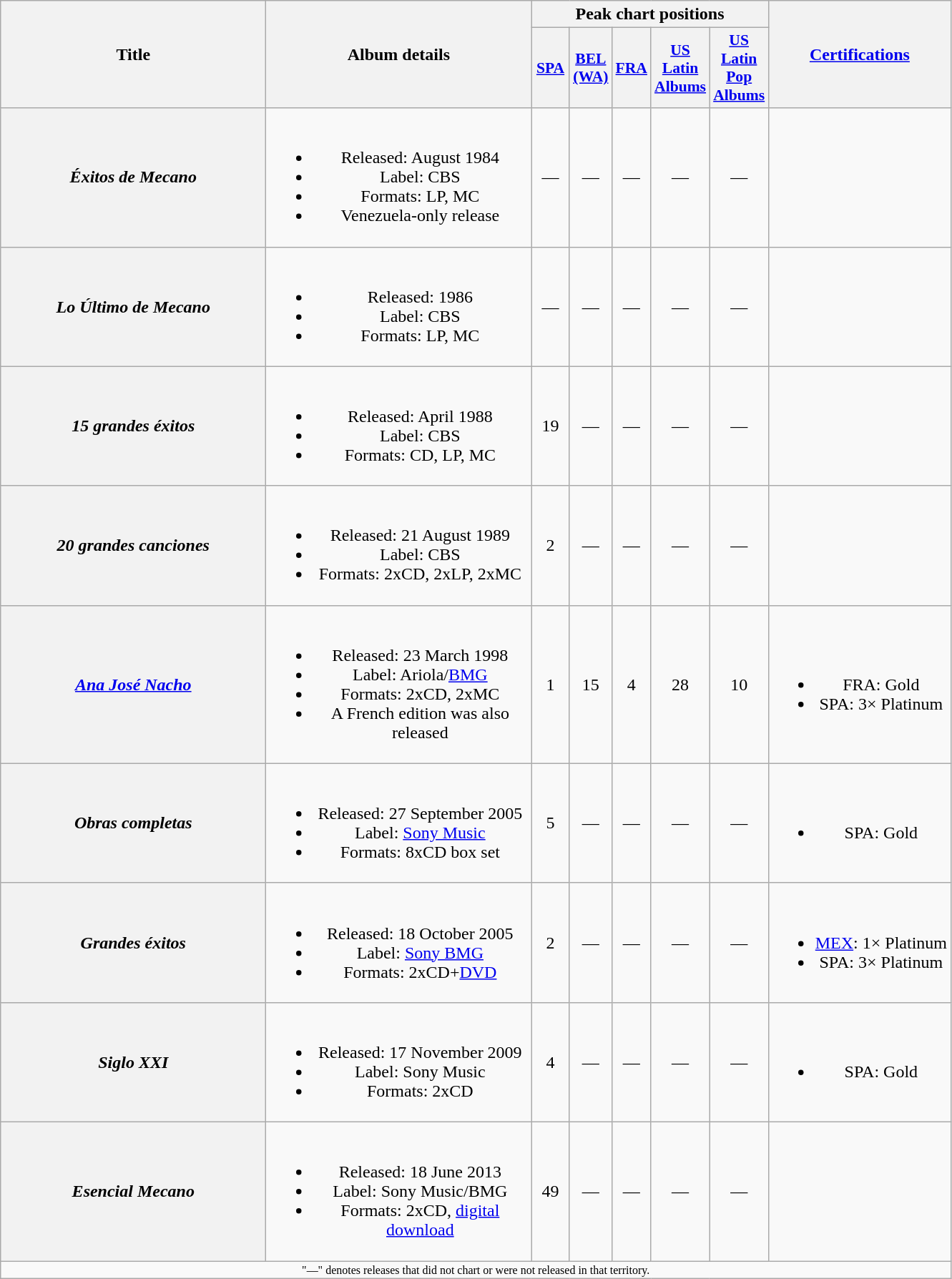<table class="wikitable plainrowheaders" style="text-align:center;">
<tr>
<th rowspan="2" scope="col" style="width:15em;">Title</th>
<th rowspan="2" scope="col" style="width:15em;">Album details</th>
<th colspan="5">Peak chart positions</th>
<th rowspan="2"><a href='#'>Certifications</a></th>
</tr>
<tr>
<th scope="col" style="width:2em;font-size:90%;"><a href='#'>SPA</a><br></th>
<th scope="col" style="width:2em;font-size:90%;"><a href='#'>BEL (WA)</a><br></th>
<th scope="col" style="width:2em;font-size:90%;"><a href='#'>FRA</a><br></th>
<th scope="col" style="width:2em;font-size:90%;"><a href='#'>US Latin Albums</a><br></th>
<th scope="col" style="width:2em;font-size:90%;"><a href='#'>US Latin Pop Albums</a><br></th>
</tr>
<tr>
<th scope="row"><em>Éxitos de Mecano</em></th>
<td><br><ul><li>Released: August 1984</li><li>Label: CBS</li><li>Formats: LP, MC</li><li>Venezuela-only release</li></ul></td>
<td>—</td>
<td>—</td>
<td>—</td>
<td>—</td>
<td>—</td>
<td></td>
</tr>
<tr>
<th scope="row"><em>Lo Último de Mecano</em></th>
<td><br><ul><li>Released: 1986</li><li>Label: CBS</li><li>Formats: LP, MC</li></ul></td>
<td>—</td>
<td>—</td>
<td>—</td>
<td>—</td>
<td>—</td>
<td></td>
</tr>
<tr>
<th scope="row"><em>15 grandes éxitos</em></th>
<td><br><ul><li>Released: April 1988</li><li>Label: CBS</li><li>Formats: CD, LP, MC</li></ul></td>
<td>19</td>
<td>—</td>
<td>—</td>
<td>—</td>
<td>—</td>
<td></td>
</tr>
<tr>
<th scope="row"><em>20 grandes canciones</em></th>
<td><br><ul><li>Released: 21 August 1989</li><li>Label: CBS</li><li>Formats: 2xCD, 2xLP, 2xMC</li></ul></td>
<td>2</td>
<td>—</td>
<td>—</td>
<td>—</td>
<td>—</td>
<td></td>
</tr>
<tr>
<th scope="row"><em><a href='#'>Ana José Nacho</a></em></th>
<td><br><ul><li>Released: 23 March 1998</li><li>Label: Ariola/<a href='#'>BMG</a></li><li>Formats: 2xCD, 2xMC</li><li>A French edition was also released</li></ul></td>
<td>1</td>
<td>15</td>
<td>4</td>
<td>28</td>
<td>10</td>
<td><br><ul><li>FRA: Gold</li><li>SPA: 3× Platinum</li></ul></td>
</tr>
<tr>
<th scope="row"><em>Obras completas</em></th>
<td><br><ul><li>Released: 27 September 2005</li><li>Label: <a href='#'>Sony Music</a></li><li>Formats: 8xCD box set</li></ul></td>
<td>5</td>
<td>—</td>
<td>—</td>
<td>—</td>
<td>—</td>
<td><br><ul><li>SPA: Gold</li></ul></td>
</tr>
<tr>
<th scope="row"><em>Grandes éxitos</em></th>
<td><br><ul><li>Released: 18 October 2005</li><li>Label: <a href='#'>Sony BMG</a></li><li>Formats: 2xCD+<a href='#'>DVD</a></li></ul></td>
<td>2</td>
<td>—</td>
<td>—</td>
<td>—</td>
<td>—</td>
<td><br><ul><li><a href='#'>MEX</a>: 1× Platinum</li><li>SPA: 3× Platinum</li></ul></td>
</tr>
<tr>
<th scope="row"><em>Siglo XXI</em></th>
<td><br><ul><li>Released: 17 November 2009</li><li>Label: Sony Music</li><li>Formats: 2xCD</li></ul></td>
<td>4</td>
<td>—</td>
<td>—</td>
<td>—</td>
<td>—</td>
<td><br><ul><li>SPA: Gold</li></ul></td>
</tr>
<tr>
<th scope="row"><em>Esencial Mecano</em></th>
<td><br><ul><li>Released: 18 June 2013</li><li>Label: Sony Music/BMG</li><li>Formats: 2xCD, <a href='#'>digital download</a></li></ul></td>
<td>49</td>
<td>—</td>
<td>—</td>
<td>—</td>
<td>—</td>
<td></td>
</tr>
<tr>
<td colspan="8" style="font-size:8pt">"—" denotes releases that did not chart or were not released in that territory.</td>
</tr>
</table>
